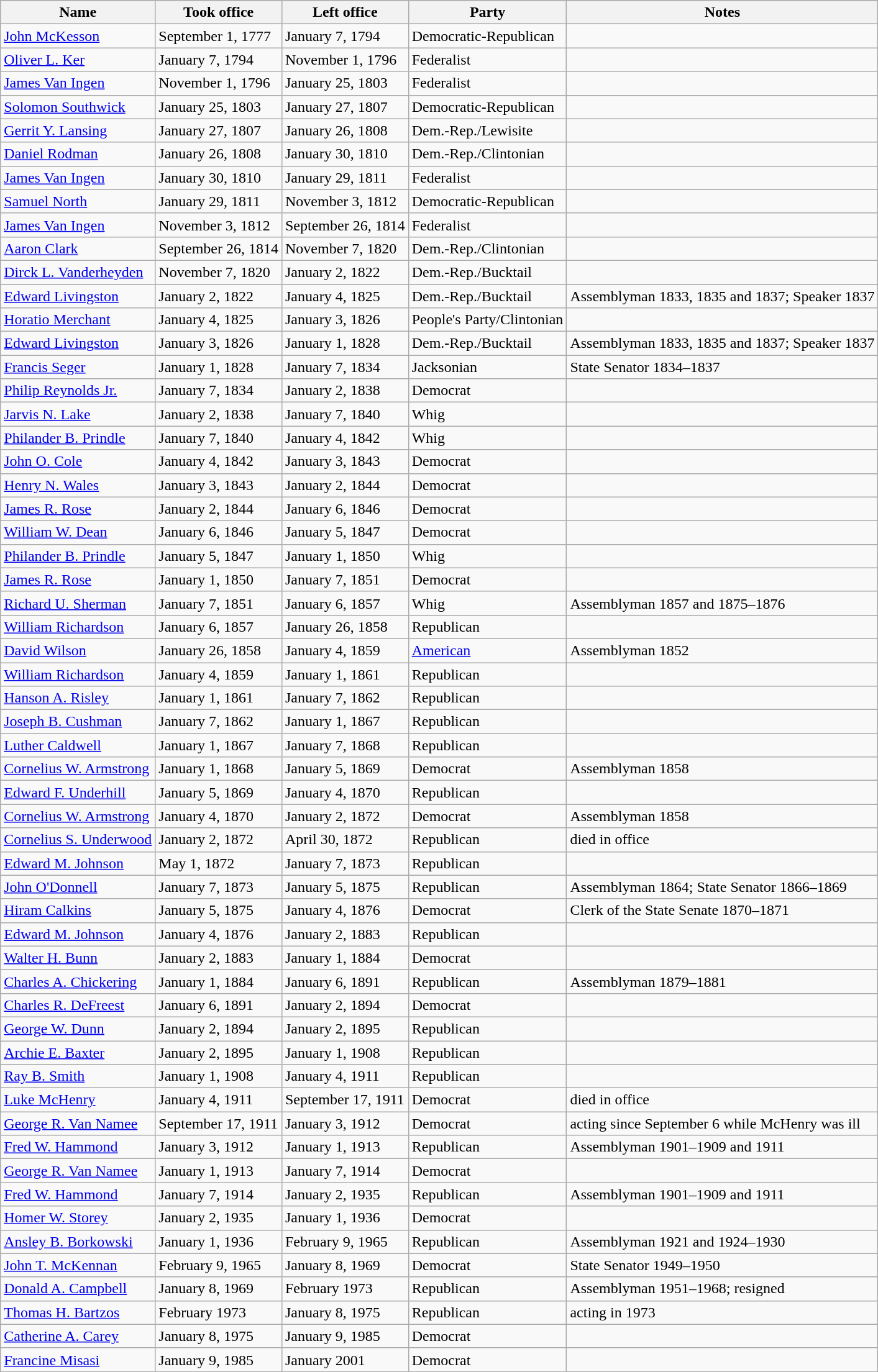<table class="wikitable sortable">
<tr>
<th>Name</th>
<th>Took office</th>
<th>Left office</th>
<th>Party</th>
<th>Notes</th>
</tr>
<tr>
<td><a href='#'>John McKesson</a></td>
<td>September 1, 1777</td>
<td>January 7, 1794</td>
<td>Democratic-Republican</td>
<td></td>
</tr>
<tr>
<td><a href='#'>Oliver L. Ker</a></td>
<td>January 7, 1794</td>
<td>November 1, 1796</td>
<td>Federalist</td>
<td></td>
</tr>
<tr>
<td><a href='#'>James Van Ingen</a></td>
<td>November 1, 1796</td>
<td>January 25, 1803</td>
<td>Federalist</td>
<td></td>
</tr>
<tr>
<td><a href='#'>Solomon Southwick</a></td>
<td>January 25, 1803</td>
<td>January 27, 1807</td>
<td>Democratic-Republican</td>
<td></td>
</tr>
<tr>
<td><a href='#'>Gerrit Y. Lansing</a></td>
<td>January 27, 1807</td>
<td>January 26, 1808</td>
<td>Dem.-Rep./Lewisite</td>
<td></td>
</tr>
<tr>
<td><a href='#'>Daniel Rodman</a></td>
<td>January 26, 1808</td>
<td>January 30, 1810</td>
<td>Dem.-Rep./Clintonian</td>
<td></td>
</tr>
<tr>
<td><a href='#'>James Van Ingen</a></td>
<td>January 30, 1810</td>
<td>January 29, 1811</td>
<td>Federalist</td>
<td></td>
</tr>
<tr>
<td><a href='#'>Samuel North</a></td>
<td>January 29, 1811</td>
<td>November 3, 1812</td>
<td>Democratic-Republican</td>
<td></td>
</tr>
<tr>
<td><a href='#'>James Van Ingen</a></td>
<td>November 3, 1812</td>
<td>September 26, 1814</td>
<td>Federalist</td>
<td></td>
</tr>
<tr>
<td><a href='#'>Aaron Clark</a></td>
<td>September 26, 1814</td>
<td>November 7, 1820</td>
<td>Dem.-Rep./Clintonian</td>
<td></td>
</tr>
<tr>
<td><a href='#'>Dirck L. Vanderheyden</a></td>
<td>November 7, 1820</td>
<td>January 2, 1822</td>
<td>Dem.-Rep./Bucktail</td>
<td></td>
</tr>
<tr>
<td><a href='#'>Edward Livingston</a></td>
<td>January 2, 1822</td>
<td>January 4, 1825</td>
<td>Dem.-Rep./Bucktail</td>
<td>Assemblyman 1833, 1835 and 1837; Speaker 1837</td>
</tr>
<tr>
<td><a href='#'>Horatio Merchant</a></td>
<td>January 4, 1825</td>
<td>January 3, 1826</td>
<td>People's Party/Clintonian</td>
<td></td>
</tr>
<tr>
<td><a href='#'>Edward Livingston</a></td>
<td>January 3, 1826</td>
<td>January 1, 1828</td>
<td>Dem.-Rep./Bucktail</td>
<td>Assemblyman 1833, 1835 and 1837; Speaker 1837</td>
</tr>
<tr>
<td><a href='#'>Francis Seger</a></td>
<td>January 1, 1828</td>
<td>January 7, 1834</td>
<td>Jacksonian</td>
<td>State Senator 1834–1837</td>
</tr>
<tr>
<td><a href='#'>Philip Reynolds Jr.</a></td>
<td>January 7, 1834</td>
<td>January 2, 1838</td>
<td>Democrat</td>
<td></td>
</tr>
<tr>
<td><a href='#'>Jarvis N. Lake</a></td>
<td>January 2, 1838</td>
<td>January 7, 1840</td>
<td>Whig</td>
<td></td>
</tr>
<tr>
<td><a href='#'>Philander B. Prindle</a></td>
<td>January 7, 1840</td>
<td>January 4, 1842</td>
<td>Whig</td>
<td></td>
</tr>
<tr>
<td><a href='#'>John O. Cole</a></td>
<td>January 4, 1842</td>
<td>January 3, 1843</td>
<td>Democrat</td>
<td></td>
</tr>
<tr>
<td><a href='#'>Henry N. Wales</a></td>
<td>January 3, 1843</td>
<td>January 2, 1844</td>
<td>Democrat</td>
<td></td>
</tr>
<tr>
<td><a href='#'>James R. Rose</a></td>
<td>January 2, 1844</td>
<td>January 6, 1846</td>
<td>Democrat</td>
<td></td>
</tr>
<tr>
<td><a href='#'>William W. Dean</a></td>
<td>January 6, 1846</td>
<td>January 5, 1847</td>
<td>Democrat</td>
<td></td>
</tr>
<tr>
<td><a href='#'>Philander B. Prindle</a></td>
<td>January 5, 1847</td>
<td>January 1, 1850</td>
<td>Whig</td>
<td></td>
</tr>
<tr>
<td><a href='#'>James R. Rose</a></td>
<td>January 1, 1850</td>
<td>January 7, 1851</td>
<td>Democrat</td>
<td></td>
</tr>
<tr>
<td><a href='#'>Richard U. Sherman</a></td>
<td>January 7, 1851</td>
<td>January 6, 1857</td>
<td>Whig</td>
<td>Assemblyman 1857 and 1875–1876</td>
</tr>
<tr>
<td><a href='#'>William Richardson</a></td>
<td>January 6, 1857</td>
<td>January 26, 1858</td>
<td>Republican</td>
<td></td>
</tr>
<tr>
<td><a href='#'>David Wilson</a></td>
<td>January 26, 1858</td>
<td>January 4, 1859</td>
<td><a href='#'>American</a></td>
<td>Assemblyman 1852</td>
</tr>
<tr>
<td><a href='#'>William Richardson</a></td>
<td>January 4, 1859</td>
<td>January 1, 1861</td>
<td>Republican</td>
<td></td>
</tr>
<tr>
<td><a href='#'>Hanson A. Risley</a></td>
<td>January 1, 1861</td>
<td>January 7, 1862</td>
<td>Republican</td>
<td></td>
</tr>
<tr>
<td><a href='#'>Joseph B. Cushman</a></td>
<td>January 7, 1862</td>
<td>January 1, 1867</td>
<td>Republican</td>
<td></td>
</tr>
<tr>
<td><a href='#'>Luther Caldwell</a></td>
<td>January 1, 1867</td>
<td>January 7, 1868</td>
<td>Republican</td>
<td></td>
</tr>
<tr>
<td><a href='#'>Cornelius W. Armstrong</a></td>
<td>January 1, 1868</td>
<td>January 5, 1869</td>
<td>Democrat</td>
<td>Assemblyman 1858</td>
</tr>
<tr>
<td><a href='#'>Edward F. Underhill</a></td>
<td>January 5, 1869</td>
<td>January 4, 1870</td>
<td>Republican</td>
<td></td>
</tr>
<tr>
<td><a href='#'>Cornelius W. Armstrong</a></td>
<td>January 4, 1870</td>
<td>January 2, 1872</td>
<td>Democrat</td>
<td>Assemblyman 1858</td>
</tr>
<tr>
<td><a href='#'>Cornelius S. Underwood</a></td>
<td>January 2, 1872</td>
<td>April 30, 1872</td>
<td>Republican</td>
<td>died in office</td>
</tr>
<tr>
<td><a href='#'>Edward M. Johnson</a></td>
<td>May 1, 1872</td>
<td>January 7, 1873</td>
<td>Republican</td>
<td></td>
</tr>
<tr>
<td><a href='#'>John O'Donnell</a></td>
<td>January 7, 1873</td>
<td>January 5, 1875</td>
<td>Republican</td>
<td>Assemblyman 1864; State Senator 1866–1869</td>
</tr>
<tr>
<td><a href='#'>Hiram Calkins</a></td>
<td>January 5, 1875</td>
<td>January 4, 1876</td>
<td>Democrat</td>
<td>Clerk of the State Senate 1870–1871</td>
</tr>
<tr>
<td><a href='#'>Edward M. Johnson</a></td>
<td>January 4, 1876</td>
<td>January 2, 1883</td>
<td>Republican</td>
<td></td>
</tr>
<tr>
<td><a href='#'>Walter H. Bunn</a></td>
<td>January 2, 1883</td>
<td>January 1, 1884</td>
<td>Democrat</td>
<td></td>
</tr>
<tr>
<td><a href='#'>Charles A. Chickering</a></td>
<td>January 1, 1884</td>
<td>January 6, 1891</td>
<td>Republican</td>
<td>Assemblyman 1879–1881</td>
</tr>
<tr>
<td><a href='#'>Charles R. DeFreest</a></td>
<td>January 6, 1891</td>
<td>January 2, 1894</td>
<td>Democrat</td>
<td></td>
</tr>
<tr>
<td><a href='#'>George W. Dunn</a></td>
<td>January 2, 1894</td>
<td>January 2, 1895</td>
<td>Republican</td>
<td></td>
</tr>
<tr>
<td><a href='#'>Archie E. Baxter</a></td>
<td>January 2, 1895</td>
<td>January 1, 1908</td>
<td>Republican</td>
<td></td>
</tr>
<tr>
<td><a href='#'>Ray B. Smith</a></td>
<td>January 1, 1908</td>
<td>January 4, 1911</td>
<td>Republican</td>
<td></td>
</tr>
<tr>
<td><a href='#'>Luke McHenry</a></td>
<td>January 4, 1911</td>
<td>September 17, 1911</td>
<td>Democrat</td>
<td>died in office</td>
</tr>
<tr>
<td><a href='#'>George R. Van Namee</a></td>
<td>September 17, 1911</td>
<td>January 3, 1912</td>
<td>Democrat</td>
<td>acting since September 6 while McHenry was ill</td>
</tr>
<tr>
<td><a href='#'>Fred W. Hammond</a></td>
<td>January 3, 1912</td>
<td>January 1, 1913</td>
<td>Republican</td>
<td>Assemblyman 1901–1909 and 1911</td>
</tr>
<tr>
<td><a href='#'>George R. Van Namee</a></td>
<td>January 1, 1913</td>
<td>January 7, 1914</td>
<td>Democrat</td>
<td></td>
</tr>
<tr>
<td><a href='#'>Fred W. Hammond</a></td>
<td>January 7, 1914</td>
<td>January 2, 1935</td>
<td>Republican</td>
<td>Assemblyman 1901–1909 and 1911</td>
</tr>
<tr>
<td><a href='#'>Homer W. Storey</a></td>
<td>January 2, 1935</td>
<td>January 1, 1936</td>
<td>Democrat</td>
<td></td>
</tr>
<tr>
<td><a href='#'>Ansley B. Borkowski</a></td>
<td>January 1, 1936</td>
<td>February 9, 1965</td>
<td>Republican</td>
<td>Assemblyman 1921 and 1924–1930</td>
</tr>
<tr>
<td><a href='#'>John T. McKennan</a></td>
<td>February 9, 1965</td>
<td>January 8, 1969</td>
<td>Democrat</td>
<td>State Senator 1949–1950</td>
</tr>
<tr>
<td><a href='#'>Donald A. Campbell</a></td>
<td>January 8, 1969</td>
<td>February 1973</td>
<td>Republican</td>
<td>Assemblyman 1951–1968; resigned</td>
</tr>
<tr>
<td><a href='#'>Thomas H. Bartzos</a></td>
<td>February 1973</td>
<td>January 8, 1975</td>
<td>Republican</td>
<td>acting in 1973</td>
</tr>
<tr>
<td><a href='#'>Catherine A. Carey</a></td>
<td>January 8, 1975</td>
<td>January 9, 1985</td>
<td>Democrat</td>
<td></td>
</tr>
<tr>
<td><a href='#'>Francine Misasi</a></td>
<td>January 9, 1985</td>
<td>January 2001</td>
<td>Democrat</td>
<td></td>
</tr>
<tr>
</tr>
</table>
